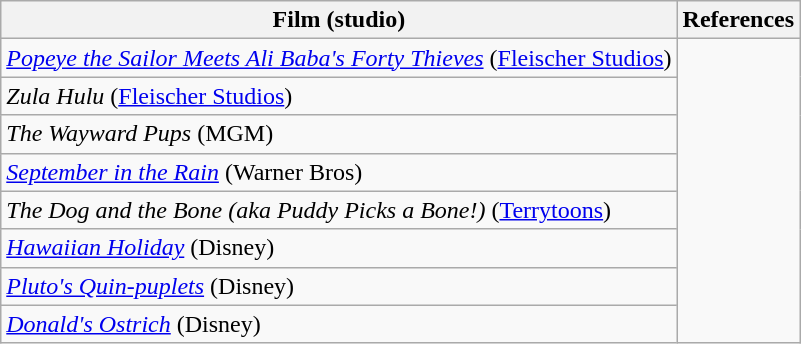<table class="wikitable">
<tr>
<th>Film (studio)</th>
<th>References</th>
</tr>
<tr>
<td><em><a href='#'>Popeye the Sailor Meets Ali Baba's Forty Thieves</a></em> (<a href='#'>Fleischer Studios</a>)</td>
<td rowspan="8"></td>
</tr>
<tr>
<td><em>Zula Hulu</em> (<a href='#'>Fleischer Studios</a>)</td>
</tr>
<tr>
<td><em>The Wayward Pups</em> (MGM)</td>
</tr>
<tr>
<td><a href='#'><em>September in the Rain</em></a> (Warner Bros)</td>
</tr>
<tr>
<td><em>The Dog and the Bone (aka Puddy Picks a Bone!)</em> (<a href='#'>Terrytoons</a>)</td>
</tr>
<tr>
<td><em><a href='#'>Hawaiian Holiday</a></em> (Disney)</td>
</tr>
<tr>
<td><em><a href='#'>Pluto's Quin-puplets</a></em> (Disney)</td>
</tr>
<tr>
<td><em><a href='#'>Donald's Ostrich</a></em> (Disney)</td>
</tr>
</table>
